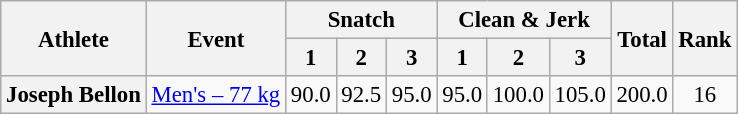<table class=wikitable style="font-size:95%">
<tr>
<th scope="col" rowspan="2">Athlete</th>
<th scope="col" rowspan="2">Event</th>
<th scope="col" colspan="3">Snatch</th>
<th scope="col" colspan="3">Clean & Jerk</th>
<th scope="col" rowspan="2">Total</th>
<th scope="col" rowspan="2">Rank</th>
</tr>
<tr>
<th>1</th>
<th>2</th>
<th>3</th>
<th>1</th>
<th>2</th>
<th>3</th>
</tr>
<tr>
<th scope="row">Joseph Bellon</th>
<td align=center><a href='#'>Men's – 77 kg</a></td>
<td align=center>90.0</td>
<td align=center>92.5</td>
<td align=center>95.0</td>
<td align=center>95.0</td>
<td align=center>100.0</td>
<td align=center>105.0</td>
<td align=center>200.0</td>
<td align=center>16</td>
</tr>
</table>
